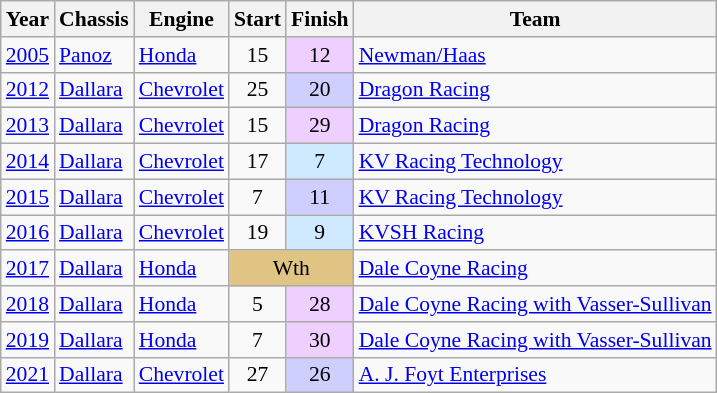<table class="wikitable" style="font-size: 90%;">
<tr>
<th>Year</th>
<th>Chassis</th>
<th>Engine</th>
<th>Start</th>
<th>Finish</th>
<th>Team</th>
</tr>
<tr>
<td><a href='#'>2005</a></td>
<td nowrap><a href='#'>Panoz</a></td>
<td><a href='#'>Honda</a></td>
<td align=center>15</td>
<td align=center style="background:#EFCFFF;">12</td>
<td nowrap><a href='#'>Newman/Haas</a></td>
</tr>
<tr>
<td><a href='#'>2012</a></td>
<td><a href='#'>Dallara</a></td>
<td><a href='#'>Chevrolet</a></td>
<td align=center>25</td>
<td align=center style="background:#CFCFFF;">20</td>
<td nowrap><a href='#'>Dragon Racing</a></td>
</tr>
<tr>
<td><a href='#'>2013</a></td>
<td><a href='#'>Dallara</a></td>
<td><a href='#'>Chevrolet</a></td>
<td align=center>15</td>
<td align=center style="background:#EFCFFF;">29</td>
<td nowrap><a href='#'>Dragon Racing</a></td>
</tr>
<tr>
<td><a href='#'>2014</a></td>
<td><a href='#'>Dallara</a></td>
<td><a href='#'>Chevrolet</a></td>
<td align=center>17</td>
<td align=center style="background:#CFEAFF;">7</td>
<td nowrap><a href='#'>KV Racing Technology</a></td>
</tr>
<tr>
<td><a href='#'>2015</a></td>
<td><a href='#'>Dallara</a></td>
<td><a href='#'>Chevrolet</a></td>
<td align=center>7</td>
<td align=center style="background:#CFCFFF;">11</td>
<td nowrap><a href='#'>KV Racing Technology</a></td>
</tr>
<tr>
<td><a href='#'>2016</a></td>
<td><a href='#'>Dallara</a></td>
<td><a href='#'>Chevrolet</a></td>
<td align=center>19</td>
<td align=center style="background:#CFEAFF;">9</td>
<td nowrap><a href='#'>KVSH Racing</a></td>
</tr>
<tr>
<td><a href='#'>2017</a></td>
<td><a href='#'>Dallara</a></td>
<td><a href='#'>Honda</a></td>
<td colspan=2 align=center style="background:#DFC484;">Wth</td>
<td nowrap><a href='#'>Dale Coyne Racing</a></td>
</tr>
<tr>
<td><a href='#'>2018</a></td>
<td><a href='#'>Dallara</a></td>
<td><a href='#'>Honda</a></td>
<td align=center>5</td>
<td align=center style="background:#EFCFFF;">28</td>
<td nowrap><a href='#'>Dale Coyne Racing with Vasser-Sullivan</a></td>
</tr>
<tr>
<td><a href='#'>2019</a></td>
<td><a href='#'>Dallara</a></td>
<td><a href='#'>Honda</a></td>
<td align=center>7</td>
<td align=center style="background:#EFCFFF;">30</td>
<td nowrap><a href='#'>Dale Coyne Racing with Vasser-Sullivan</a></td>
</tr>
<tr>
<td><a href='#'>2021</a></td>
<td><a href='#'>Dallara</a></td>
<td><a href='#'>Chevrolet</a></td>
<td align=center>27</td>
<td align=center style="background:#CFCFFF;">26</td>
<td nowrap><a href='#'>A. J. Foyt Enterprises</a></td>
</tr>
</table>
